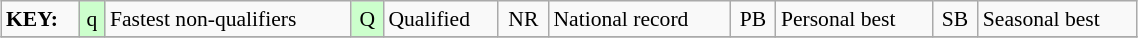<table class="wikitable" style="margin:0.5em auto; font-size:90%;position:relative;" width=60%>
<tr>
<td><strong>KEY:</strong></td>
<td bgcolor=ccffcc align=center>q</td>
<td>Fastest non-qualifiers</td>
<td bgcolor=ccffcc align=center>Q</td>
<td>Qualified</td>
<td align=center>NR</td>
<td>National record</td>
<td align=center>PB</td>
<td>Personal best</td>
<td align=center>SB</td>
<td>Seasonal best</td>
</tr>
<tr>
</tr>
</table>
